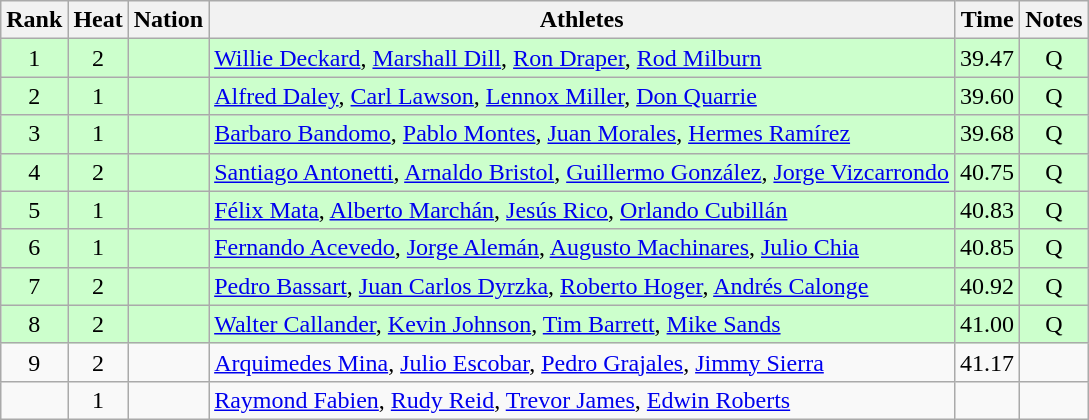<table class="wikitable sortable" style="text-align:center">
<tr>
<th>Rank</th>
<th>Heat</th>
<th>Nation</th>
<th>Athletes</th>
<th>Time</th>
<th>Notes</th>
</tr>
<tr bgcolor=ccffcc>
<td>1</td>
<td>2</td>
<td align=left></td>
<td align=left><a href='#'>Willie Deckard</a>, <a href='#'>Marshall Dill</a>, <a href='#'>Ron Draper</a>, <a href='#'>Rod Milburn</a></td>
<td>39.47</td>
<td>Q</td>
</tr>
<tr bgcolor=ccffcc>
<td>2</td>
<td>1</td>
<td align=left></td>
<td align=left><a href='#'>Alfred Daley</a>, <a href='#'>Carl Lawson</a>, <a href='#'>Lennox Miller</a>, <a href='#'>Don Quarrie</a></td>
<td>39.60</td>
<td>Q</td>
</tr>
<tr bgcolor=ccffcc>
<td>3</td>
<td>1</td>
<td align=left></td>
<td align=left><a href='#'>Barbaro Bandomo</a>, <a href='#'>Pablo Montes</a>, <a href='#'>Juan Morales</a>, <a href='#'>Hermes Ramírez</a></td>
<td>39.68</td>
<td>Q</td>
</tr>
<tr bgcolor=ccffcc>
<td>4</td>
<td>2</td>
<td align=left></td>
<td align=left><a href='#'>Santiago Antonetti</a>, <a href='#'>Arnaldo Bristol</a>, <a href='#'>Guillermo González</a>, <a href='#'>Jorge Vizcarrondo</a></td>
<td>40.75</td>
<td>Q</td>
</tr>
<tr bgcolor=ccffcc>
<td>5</td>
<td>1</td>
<td align=left></td>
<td align=left><a href='#'>Félix Mata</a>, <a href='#'>Alberto Marchán</a>, <a href='#'>Jesús Rico</a>, <a href='#'>Orlando Cubillán</a></td>
<td>40.83</td>
<td>Q</td>
</tr>
<tr bgcolor=ccffcc>
<td>6</td>
<td>1</td>
<td align=left></td>
<td align=left><a href='#'>Fernando Acevedo</a>, <a href='#'>Jorge Alemán</a>, <a href='#'>Augusto Machinares</a>, <a href='#'>Julio Chia</a></td>
<td>40.85</td>
<td>Q</td>
</tr>
<tr bgcolor=ccffcc>
<td>7</td>
<td>2</td>
<td align=left></td>
<td align=left><a href='#'>Pedro Bassart</a>, <a href='#'>Juan Carlos Dyrzka</a>, <a href='#'>Roberto Hoger</a>, <a href='#'>Andrés Calonge</a></td>
<td>40.92</td>
<td>Q</td>
</tr>
<tr bgcolor=ccffcc>
<td>8</td>
<td>2</td>
<td align=left></td>
<td align=left><a href='#'>Walter Callander</a>, <a href='#'>Kevin Johnson</a>, <a href='#'>Tim Barrett</a>, <a href='#'>Mike Sands</a></td>
<td>41.00</td>
<td>Q</td>
</tr>
<tr>
<td>9</td>
<td>2</td>
<td align=left></td>
<td align=left><a href='#'>Arquimedes Mina</a>, <a href='#'>Julio Escobar</a>, <a href='#'>Pedro Grajales</a>, <a href='#'>Jimmy Sierra</a></td>
<td>41.17</td>
<td></td>
</tr>
<tr>
<td></td>
<td>1</td>
<td align=left></td>
<td align=left><a href='#'>Raymond Fabien</a>, <a href='#'>Rudy Reid</a>, <a href='#'>Trevor James</a>, <a href='#'>Edwin Roberts</a></td>
<td></td>
<td></td>
</tr>
</table>
